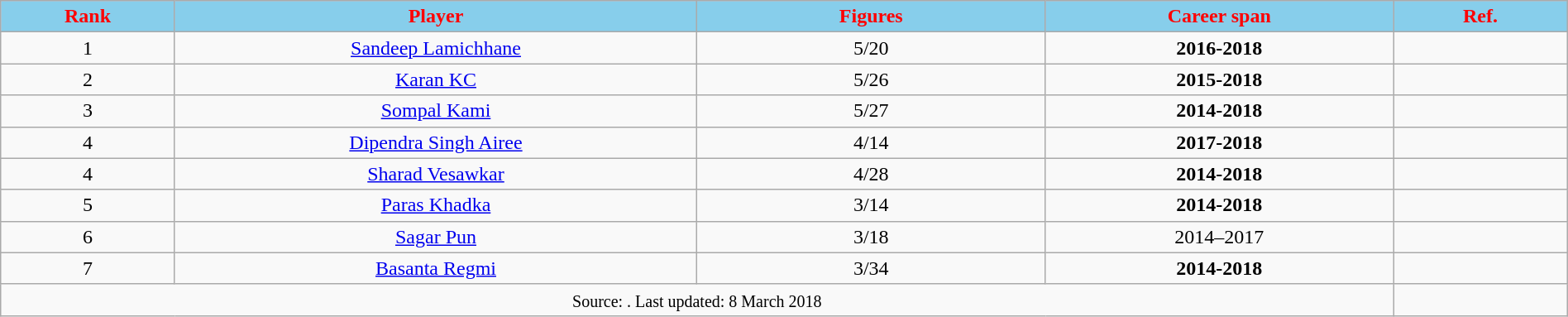<table style="width:100%; text-align:center;" class="wikitable">
<tr style="background:#9cf;">
<th style="background:SkyBlue; color:Red; width:5%;" scope="col">Rank</th>
<th style="background:SkyBlue; color:Red; width:15%;" scope="col">Player</th>
<th style="background:SkyBlue; color:Red; width:10%;" scope="col">Figures</th>
<th style="background:SkyBlue; color:Red; width:10%;" scope="col">Career span</th>
<th style="background:SkyBlue; color:Red; width:5%;" scope="col">Ref.</th>
</tr>
<tr>
<td>1</td>
<td><a href='#'>Sandeep Lamichhane</a></td>
<td>5/20</td>
<td><strong>2016-2018</strong></td>
<td></td>
</tr>
<tr>
<td>2</td>
<td><a href='#'>Karan KC</a></td>
<td>5/26</td>
<td><strong>2015-2018</strong></td>
<td></td>
</tr>
<tr>
<td>3</td>
<td><a href='#'>Sompal Kami</a></td>
<td>5/27</td>
<td><strong>2014-2018</strong></td>
<td></td>
</tr>
<tr>
<td>4</td>
<td><a href='#'>Dipendra Singh Airee</a></td>
<td>4/14</td>
<td><strong>2017-2018</strong></td>
<td></td>
</tr>
<tr>
<td>4</td>
<td><a href='#'>Sharad Vesawkar</a></td>
<td>4/28</td>
<td><strong>2014-2018</strong></td>
<td></td>
</tr>
<tr>
<td>5</td>
<td><a href='#'>Paras Khadka</a></td>
<td>3/14</td>
<td><strong>2014-2018</strong></td>
<td></td>
</tr>
<tr>
<td>6</td>
<td><a href='#'>Sagar Pun</a></td>
<td>3/18</td>
<td>2014–2017</td>
<td></td>
</tr>
<tr>
<td>7</td>
<td><a href='#'>Basanta Regmi</a></td>
<td>3/34</td>
<td><strong>2014-2018</strong></td>
<td></td>
</tr>
<tr>
<td colspan="4"><small>Source: . Last updated: 8 March 2018</small></td>
<td></td>
</tr>
</table>
